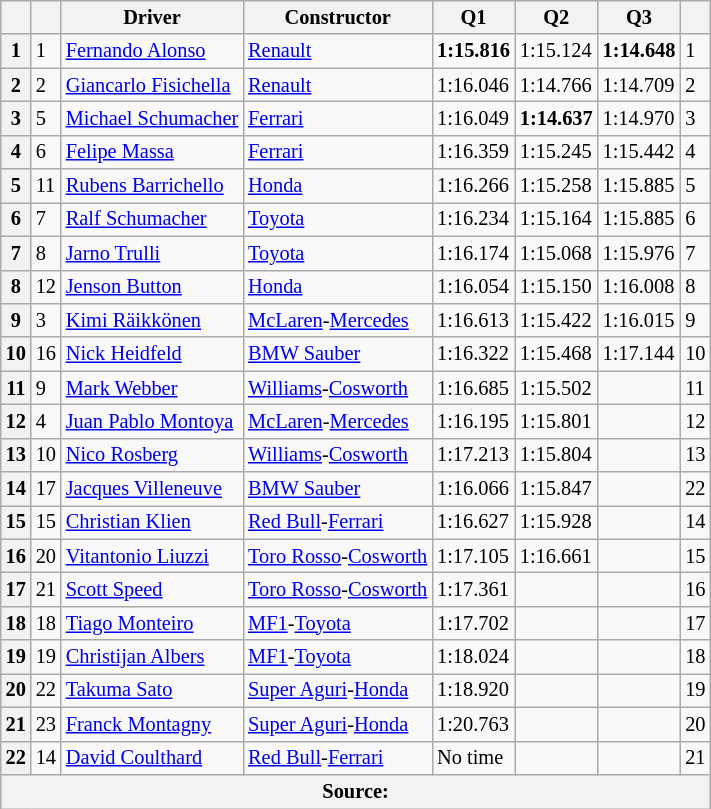<table class="wikitable sortable" style="font-size: 85%;">
<tr>
<th></th>
<th></th>
<th>Driver</th>
<th>Constructor</th>
<th>Q1</th>
<th>Q2</th>
<th>Q3</th>
<th></th>
</tr>
<tr>
<th>1</th>
<td>1</td>
<td> <a href='#'>Fernando Alonso</a></td>
<td><a href='#'>Renault</a></td>
<td><strong>1:15.816</strong></td>
<td>1:15.124</td>
<td><strong>1:14.648</strong></td>
<td>1</td>
</tr>
<tr>
<th>2</th>
<td>2</td>
<td> <a href='#'>Giancarlo Fisichella</a></td>
<td><a href='#'>Renault</a></td>
<td>1:16.046</td>
<td>1:14.766</td>
<td>1:14.709</td>
<td>2</td>
</tr>
<tr>
<th>3</th>
<td>5</td>
<td> <a href='#'>Michael Schumacher</a></td>
<td><a href='#'>Ferrari</a></td>
<td>1:16.049</td>
<td><strong>1:14.637</strong></td>
<td>1:14.970</td>
<td>3</td>
</tr>
<tr>
<th>4</th>
<td>6</td>
<td> <a href='#'>Felipe Massa</a></td>
<td><a href='#'>Ferrari</a></td>
<td>1:16.359</td>
<td>1:15.245</td>
<td>1:15.442</td>
<td>4</td>
</tr>
<tr>
<th>5</th>
<td>11</td>
<td> <a href='#'>Rubens Barrichello</a></td>
<td><a href='#'>Honda</a></td>
<td>1:16.266</td>
<td>1:15.258</td>
<td>1:15.885</td>
<td>5</td>
</tr>
<tr>
<th>6</th>
<td>7</td>
<td> <a href='#'>Ralf Schumacher</a></td>
<td><a href='#'>Toyota</a></td>
<td>1:16.234</td>
<td>1:15.164</td>
<td>1:15.885</td>
<td>6</td>
</tr>
<tr>
<th>7</th>
<td>8</td>
<td> <a href='#'>Jarno Trulli</a></td>
<td><a href='#'>Toyota</a></td>
<td>1:16.174</td>
<td>1:15.068</td>
<td>1:15.976</td>
<td>7</td>
</tr>
<tr>
<th>8</th>
<td>12</td>
<td> <a href='#'>Jenson Button</a></td>
<td><a href='#'>Honda</a></td>
<td>1:16.054</td>
<td>1:15.150</td>
<td>1:16.008</td>
<td>8</td>
</tr>
<tr>
<th>9</th>
<td>3</td>
<td> <a href='#'>Kimi Räikkönen</a></td>
<td><a href='#'>McLaren</a>-<a href='#'>Mercedes</a></td>
<td>1:16.613</td>
<td>1:15.422</td>
<td>1:16.015</td>
<td>9</td>
</tr>
<tr>
<th>10</th>
<td>16</td>
<td> <a href='#'>Nick Heidfeld</a></td>
<td><a href='#'>BMW Sauber</a></td>
<td>1:16.322</td>
<td>1:15.468</td>
<td>1:17.144</td>
<td>10</td>
</tr>
<tr>
<th>11</th>
<td>9</td>
<td> <a href='#'>Mark Webber</a></td>
<td><a href='#'>Williams</a>-<a href='#'>Cosworth</a></td>
<td>1:16.685</td>
<td>1:15.502</td>
<td></td>
<td>11</td>
</tr>
<tr>
<th>12</th>
<td>4</td>
<td> <a href='#'>Juan Pablo Montoya</a></td>
<td><a href='#'>McLaren</a>-<a href='#'>Mercedes</a></td>
<td>1:16.195</td>
<td>1:15.801</td>
<td></td>
<td>12</td>
</tr>
<tr>
<th>13</th>
<td>10</td>
<td> <a href='#'>Nico Rosberg</a></td>
<td><a href='#'>Williams</a>-<a href='#'>Cosworth</a></td>
<td>1:17.213</td>
<td>1:15.804</td>
<td></td>
<td>13</td>
</tr>
<tr>
<th>14</th>
<td>17</td>
<td> <a href='#'>Jacques Villeneuve</a></td>
<td><a href='#'>BMW Sauber</a></td>
<td>1:16.066</td>
<td>1:15.847</td>
<td></td>
<td>22</td>
</tr>
<tr>
<th>15</th>
<td>15</td>
<td> <a href='#'>Christian Klien</a></td>
<td><a href='#'>Red Bull</a>-<a href='#'>Ferrari</a></td>
<td>1:16.627</td>
<td>1:15.928</td>
<td></td>
<td>14</td>
</tr>
<tr>
<th>16</th>
<td>20</td>
<td> <a href='#'>Vitantonio Liuzzi</a></td>
<td><a href='#'>Toro Rosso</a>-<a href='#'>Cosworth</a></td>
<td>1:17.105</td>
<td>1:16.661</td>
<td></td>
<td>15</td>
</tr>
<tr>
<th>17</th>
<td>21</td>
<td> <a href='#'>Scott Speed</a></td>
<td><a href='#'>Toro Rosso</a>-<a href='#'>Cosworth</a></td>
<td>1:17.361</td>
<td></td>
<td></td>
<td>16</td>
</tr>
<tr>
<th>18</th>
<td>18</td>
<td> <a href='#'>Tiago Monteiro</a></td>
<td><a href='#'>MF1</a>-<a href='#'>Toyota</a></td>
<td>1:17.702</td>
<td></td>
<td></td>
<td>17</td>
</tr>
<tr>
<th>19</th>
<td>19</td>
<td> <a href='#'>Christijan Albers</a></td>
<td><a href='#'>MF1</a>-<a href='#'>Toyota</a></td>
<td>1:18.024</td>
<td></td>
<td></td>
<td>18</td>
</tr>
<tr>
<th>20</th>
<td>22</td>
<td> <a href='#'>Takuma Sato</a></td>
<td><a href='#'>Super Aguri</a>-<a href='#'>Honda</a></td>
<td>1:18.920</td>
<td></td>
<td></td>
<td>19</td>
</tr>
<tr>
<th>21</th>
<td>23</td>
<td> <a href='#'>Franck Montagny</a></td>
<td><a href='#'>Super Aguri</a>-<a href='#'>Honda</a></td>
<td>1:20.763</td>
<td></td>
<td></td>
<td>20</td>
</tr>
<tr>
<th>22</th>
<td>14</td>
<td> <a href='#'>David Coulthard</a></td>
<td><a href='#'>Red Bull</a>-<a href='#'>Ferrari</a></td>
<td>No time</td>
<td></td>
<td></td>
<td>21</td>
</tr>
<tr>
<th colspan="8">Source:</th>
</tr>
</table>
